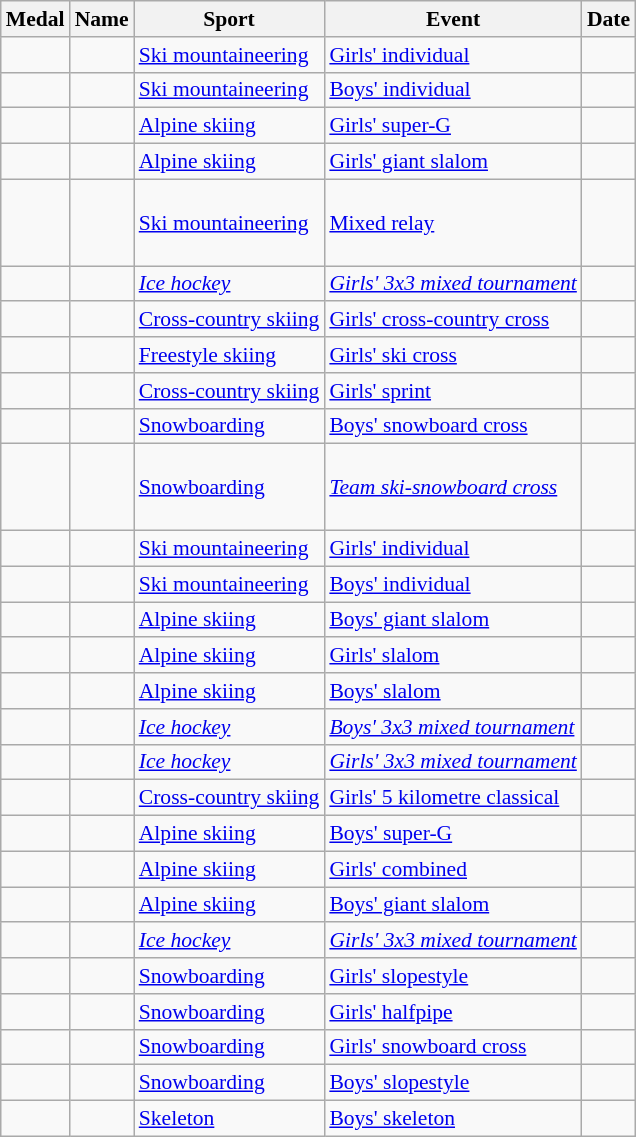<table class="wikitable sortable" style="font-size: 90%;">
<tr>
<th>Medal</th>
<th>Name</th>
<th>Sport</th>
<th>Event</th>
<th>Date</th>
</tr>
<tr>
<td></td>
<td></td>
<td><a href='#'>Ski mountaineering</a></td>
<td><a href='#'>Girls' individual</a></td>
<td></td>
</tr>
<tr>
<td></td>
<td></td>
<td><a href='#'>Ski mountaineering</a></td>
<td><a href='#'>Boys' individual</a></td>
<td></td>
</tr>
<tr>
<td></td>
<td></td>
<td><a href='#'>Alpine skiing</a></td>
<td><a href='#'>Girls' super-G</a></td>
<td></td>
</tr>
<tr>
<td></td>
<td></td>
<td><a href='#'>Alpine skiing</a></td>
<td><a href='#'>Girls' giant slalom</a></td>
<td></td>
</tr>
<tr>
<td></td>
<td><br><br><br></td>
<td><a href='#'>Ski mountaineering</a></td>
<td><a href='#'>Mixed relay</a></td>
<td></td>
</tr>
<tr>
<td><em></em></td>
<td><em></em></td>
<td><em><a href='#'>Ice hockey</a></em></td>
<td><em><a href='#'>Girls' 3x3 mixed tournament</a></em></td>
<td><em></em></td>
</tr>
<tr>
<td></td>
<td></td>
<td><a href='#'>Cross-country skiing</a></td>
<td><a href='#'>Girls' cross-country cross</a></td>
<td></td>
</tr>
<tr>
<td></td>
<td></td>
<td><a href='#'>Freestyle skiing</a></td>
<td><a href='#'>Girls' ski cross</a></td>
<td></td>
</tr>
<tr>
<td></td>
<td></td>
<td><a href='#'>Cross-country skiing</a></td>
<td><a href='#'>Girls' sprint</a></td>
<td></td>
</tr>
<tr>
<td></td>
<td></td>
<td><a href='#'>Snowboarding</a></td>
<td><a href='#'>Boys' snowboard cross</a></td>
<td></td>
</tr>
<tr>
<td></td>
<td><br><br><br></td>
<td><a href='#'>Snowboarding</a></td>
<td><em><a href='#'>Team ski-snowboard cross</a></em></td>
<td></td>
</tr>
<tr>
<td></td>
<td></td>
<td><a href='#'>Ski mountaineering</a></td>
<td><a href='#'>Girls' individual</a></td>
<td></td>
</tr>
<tr>
<td></td>
<td></td>
<td><a href='#'>Ski mountaineering</a></td>
<td><a href='#'>Boys' individual</a></td>
<td></td>
</tr>
<tr>
<td></td>
<td></td>
<td><a href='#'>Alpine skiing</a></td>
<td><a href='#'>Boys' giant slalom</a></td>
<td></td>
</tr>
<tr>
<td></td>
<td></td>
<td><a href='#'>Alpine skiing</a></td>
<td><a href='#'>Girls' slalom</a></td>
<td></td>
</tr>
<tr>
<td></td>
<td></td>
<td><a href='#'>Alpine skiing</a></td>
<td><a href='#'>Boys' slalom</a></td>
<td></td>
</tr>
<tr>
<td><em></em></td>
<td><em></em></td>
<td><em><a href='#'>Ice hockey</a></em></td>
<td><em><a href='#'>Boys' 3x3 mixed tournament</a></em></td>
<td><em></em></td>
</tr>
<tr>
<td><em></em></td>
<td><em></em></td>
<td><em><a href='#'>Ice hockey</a></em></td>
<td><em><a href='#'>Girls' 3x3 mixed tournament</a></em></td>
<td><em></em></td>
</tr>
<tr>
<td><em></em></td>
<td></td>
<td><a href='#'>Cross-country skiing</a></td>
<td><a href='#'>Girls' 5 kilometre classical</a></td>
<td></td>
</tr>
<tr>
<td></td>
<td></td>
<td><a href='#'>Alpine skiing</a></td>
<td><a href='#'>Boys' super-G</a></td>
<td></td>
</tr>
<tr>
<td></td>
<td></td>
<td><a href='#'>Alpine skiing</a></td>
<td><a href='#'>Girls' combined</a></td>
<td></td>
</tr>
<tr>
<td></td>
<td></td>
<td><a href='#'>Alpine skiing</a></td>
<td><a href='#'>Boys' giant slalom</a></td>
<td></td>
</tr>
<tr>
<td><em></em></td>
<td><em></em></td>
<td><em><a href='#'>Ice hockey</a></em></td>
<td><em><a href='#'>Girls' 3x3 mixed tournament</a></em></td>
<td><em></em></td>
</tr>
<tr>
<td></td>
<td></td>
<td><a href='#'>Snowboarding</a></td>
<td><a href='#'>Girls' slopestyle</a></td>
<td></td>
</tr>
<tr>
<td></td>
<td></td>
<td><a href='#'>Snowboarding</a></td>
<td><a href='#'>Girls' halfpipe</a></td>
<td></td>
</tr>
<tr>
<td></td>
<td></td>
<td><a href='#'>Snowboarding</a></td>
<td><a href='#'>Girls' snowboard cross</a></td>
<td></td>
</tr>
<tr>
<td></td>
<td></td>
<td><a href='#'>Snowboarding</a></td>
<td><a href='#'>Boys' slopestyle</a></td>
<td></td>
</tr>
<tr>
<td></td>
<td></td>
<td><a href='#'>Skeleton</a></td>
<td><a href='#'>Boys' skeleton</a></td>
<td></td>
</tr>
</table>
